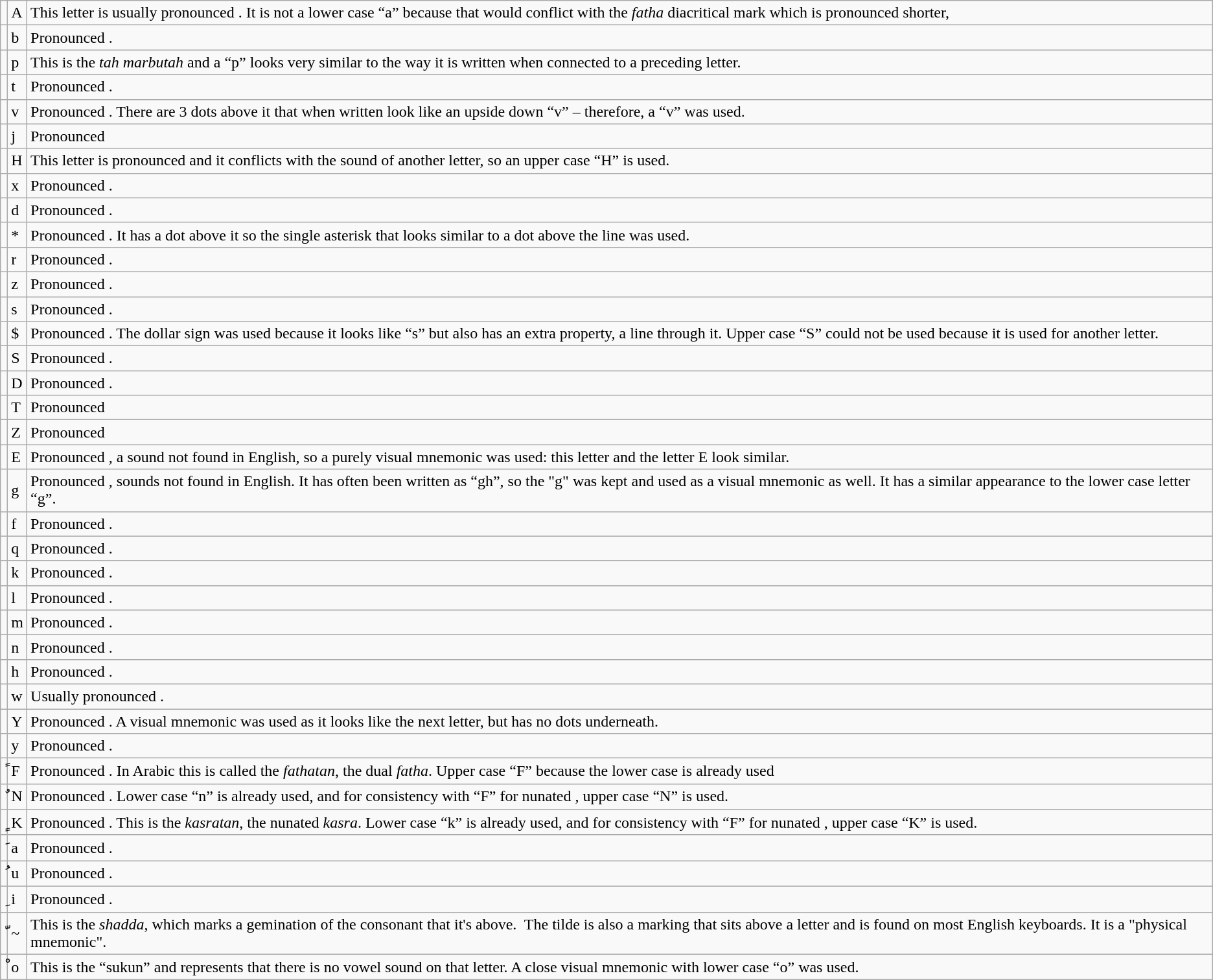<table class="wikitable">
<tr>
<td></td>
<td>A</td>
<td>This letter is usually pronounced . It is not a lower case “a” because that would conflict with the <em>fatha</em> diacritical mark which is pronounced shorter, </td>
</tr>
<tr>
<td></td>
<td>b</td>
<td>Pronounced .</td>
</tr>
<tr>
<td></td>
<td>p</td>
<td>This is the <em>tah marbutah</em> and a “p” looks very similar to the way it is written when connected to a preceding letter.</td>
</tr>
<tr>
<td></td>
<td>t</td>
<td>Pronounced .</td>
</tr>
<tr>
<td></td>
<td>v</td>
<td>Pronounced . There are 3 dots above it that when written look like an upside down “v” – therefore, a “v” was used.</td>
</tr>
<tr>
<td></td>
<td>j</td>
<td>Pronounced </td>
</tr>
<tr>
<td></td>
<td>H</td>
<td>This letter is pronounced  and it conflicts with the  sound of another letter, so an upper case “H” is used.</td>
</tr>
<tr>
<td></td>
<td>x</td>
<td>Pronounced .</td>
</tr>
<tr>
<td></td>
<td>d</td>
<td>Pronounced .</td>
</tr>
<tr>
<td></td>
<td>*</td>
<td>Pronounced . It has a dot above it so the single asterisk that looks similar to a dot above the line was used.</td>
</tr>
<tr>
<td></td>
<td>r</td>
<td>Pronounced .</td>
</tr>
<tr>
<td></td>
<td>z</td>
<td>Pronounced .</td>
</tr>
<tr>
<td></td>
<td>s</td>
<td>Pronounced .</td>
</tr>
<tr>
<td></td>
<td>$</td>
<td>Pronounced . The dollar sign was used because it looks like “s” but also has an extra property, a line through it. Upper case “S” could not be used because it is used for another letter.</td>
</tr>
<tr>
<td></td>
<td>S</td>
<td>Pronounced .</td>
</tr>
<tr>
<td></td>
<td>D</td>
<td>Pronounced .</td>
</tr>
<tr>
<td></td>
<td>T</td>
<td>Pronounced </td>
</tr>
<tr>
<td></td>
<td>Z</td>
<td>Pronounced </td>
</tr>
<tr>
<td></td>
<td>E</td>
<td>Pronounced , a sound not found in English, so a purely visual mnemonic was used: this letter and the letter E look similar.</td>
</tr>
<tr>
<td></td>
<td>g</td>
<td>Pronounced , sounds not found in English. It has often been written as “gh”, so the "g" was kept and used as a visual mnemonic as well. It has a similar appearance to the lower case letter “g”.</td>
</tr>
<tr>
<td></td>
<td>f</td>
<td>Pronounced .</td>
</tr>
<tr>
<td></td>
<td>q</td>
<td>Pronounced .</td>
</tr>
<tr>
<td></td>
<td>k</td>
<td>Pronounced .</td>
</tr>
<tr>
<td></td>
<td>l</td>
<td>Pronounced .</td>
</tr>
<tr>
<td></td>
<td>m</td>
<td>Pronounced .</td>
</tr>
<tr>
<td></td>
<td>n</td>
<td>Pronounced .</td>
</tr>
<tr>
<td></td>
<td>h</td>
<td>Pronounced .</td>
</tr>
<tr>
<td></td>
<td>w</td>
<td>Usually pronounced .</td>
</tr>
<tr>
<td></td>
<td>Y</td>
<td>Pronounced . A visual mnemonic was used as it looks like the next letter, but has no dots underneath.</td>
</tr>
<tr>
<td></td>
<td>y</td>
<td>Pronounced .</td>
</tr>
<tr>
<td>ً</td>
<td>F</td>
<td>Pronounced . In Arabic this is called the <em>fathatan</em>,  the dual <em>fatha</em>. Upper case “F” because the lower case is already used</td>
</tr>
<tr>
<td>ٌ</td>
<td>N</td>
<td>Pronounced . Lower case “n” is already used, and for consistency with “F” for nunated , upper case “N” is used.</td>
</tr>
<tr>
<td>ٍ</td>
<td>K</td>
<td>Pronounced . This is the <em>kasratan</em>, the nunated <em>kasra</em>.  Lower case “k” is already used, and for consistency with “F” for nunated , upper case “K” is used.</td>
</tr>
<tr>
<td>َ</td>
<td>a</td>
<td>Pronounced .</td>
</tr>
<tr>
<td>ُ</td>
<td>u</td>
<td>Pronounced .</td>
</tr>
<tr>
<td>ِ</td>
<td>i</td>
<td>Pronounced .</td>
</tr>
<tr>
<td>ّ</td>
<td>~</td>
<td>This is the <em>shadda</em>, which marks a gemination of the consonant that it's above.  The tilde is also a marking that sits above a letter and is found on most English keyboards. It is a "physical mnemonic".</td>
</tr>
<tr>
<td>ْ</td>
<td>o</td>
<td>This is the “sukun” and represents that there is no vowel sound on that letter. A close visual mnemonic with lower case “o” was used.</td>
</tr>
</table>
